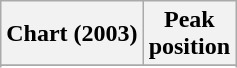<table class="wikitable sortable">
<tr>
<th>Chart (2003)</th>
<th>Peak<br>position</th>
</tr>
<tr>
</tr>
<tr>
</tr>
<tr>
</tr>
<tr>
</tr>
</table>
